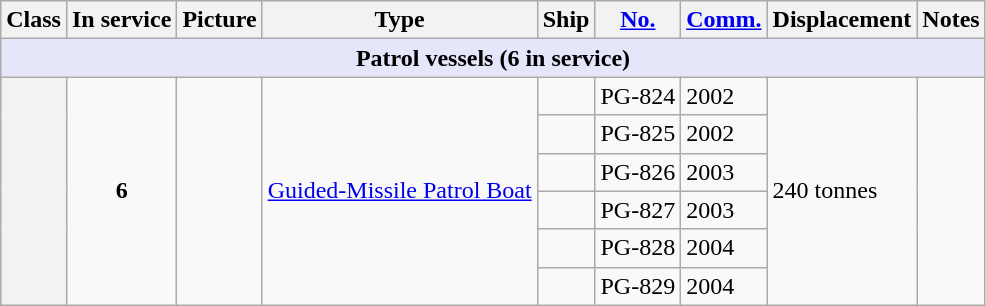<table class="wikitable">
<tr>
<th>Class</th>
<th>In service</th>
<th>Picture</th>
<th>Type</th>
<th>Ship</th>
<th><a href='#'>No.</a></th>
<th><a href='#'>Comm.</a></th>
<th>Displacement</th>
<th>Notes</th>
</tr>
<tr>
<th colspan="9" style="background: lavender;">Patrol vessels (6 in service)</th>
</tr>
<tr>
<th rowspan="6" style="text-align: left;"></th>
<td rowspan="6" style="text-align: center;"><strong>6</strong></td>
<td rowspan="6"></td>
<td rowspan="6"><a href='#'>Guided-Missile Patrol Boat</a></td>
<td></td>
<td>PG-824</td>
<td>2002</td>
<td rowspan="6">240 tonnes</td>
<td rowspan="6"></td>
</tr>
<tr>
<td></td>
<td>PG-825</td>
<td>2002</td>
</tr>
<tr>
<td></td>
<td>PG-826</td>
<td>2003</td>
</tr>
<tr>
<td></td>
<td>PG-827</td>
<td>2003</td>
</tr>
<tr>
<td></td>
<td>PG-828</td>
<td>2004</td>
</tr>
<tr>
<td></td>
<td>PG-829</td>
<td>2004</td>
</tr>
</table>
